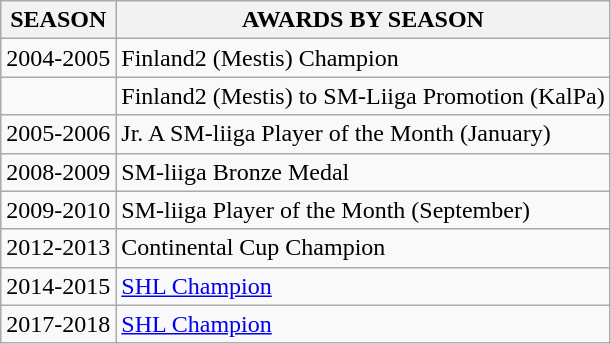<table class="wikitable">
<tr>
<th>SEASON</th>
<th>AWARDS BY SEASON</th>
</tr>
<tr>
<td>2004-2005</td>
<td>Finland2 (Mestis) Champion</td>
</tr>
<tr>
<td></td>
<td>Finland2 (Mestis) to SM-Liiga Promotion (KalPa)</td>
</tr>
<tr>
<td>2005-2006</td>
<td>Jr. A SM-liiga Player of the Month (January)</td>
</tr>
<tr>
<td>2008-2009</td>
<td>SM-liiga Bronze Medal</td>
</tr>
<tr>
<td>2009-2010</td>
<td>SM-liiga Player of the Month (September)</td>
</tr>
<tr>
<td>2012-2013</td>
<td>Continental Cup Champion</td>
</tr>
<tr>
<td>2014-2015</td>
<td><a href='#'>SHL Champion</a></td>
</tr>
<tr>
<td>2017-2018</td>
<td><a href='#'>SHL Champion</a></td>
</tr>
</table>
